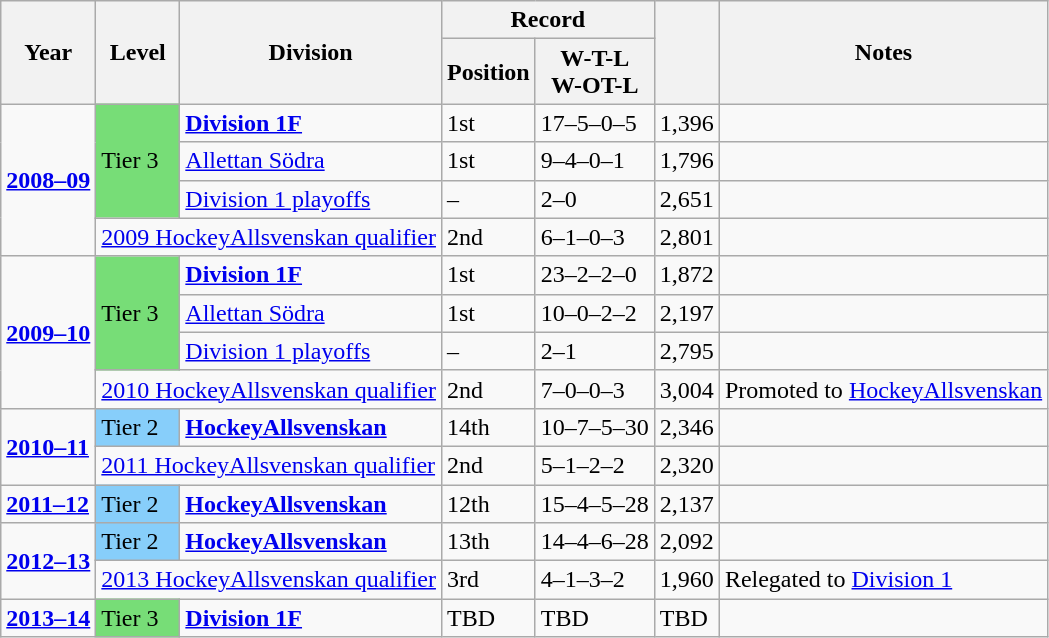<table class="wikitable">
<tr>
<th rowspan="2">Year</th>
<th rowspan="2">Level</th>
<th rowspan="2">Division</th>
<th colspan="2">Record</th>
<th rowspan=2></th>
<th rowspan="2">Notes</th>
</tr>
<tr>
<th>Position</th>
<th>W-T-L<br>W-OT-L</th>
</tr>
<tr>
<td rowspan=4><strong><a href='#'>2008–09</a></strong></td>
<td rowspan=3 style="background:#77DD77;">Tier 3</td>
<td><strong><a href='#'>Division 1F</a></strong></td>
<td>1st</td>
<td>17–5–0–5</td>
<td>1,396</td>
<td></td>
</tr>
<tr>
<td><a href='#'>Allettan Södra</a></td>
<td>1st</td>
<td>9–4–0–1</td>
<td>1,796</td>
<td></td>
</tr>
<tr>
<td><a href='#'>Division 1 playoffs</a></td>
<td>–</td>
<td>2–0</td>
<td>2,651</td>
<td></td>
</tr>
<tr>
<td colspan=2><a href='#'>2009 HockeyAllsvenskan qualifier</a></td>
<td>2nd</td>
<td>6–1–0–3</td>
<td>2,801</td>
<td></td>
</tr>
<tr>
<td rowspan=4><strong><a href='#'>2009–10</a></strong></td>
<td rowspan=3 style="background:#77DD77;">Tier 3</td>
<td><strong><a href='#'>Division 1F</a></strong></td>
<td>1st</td>
<td>23–2–2–0</td>
<td>1,872</td>
<td></td>
</tr>
<tr>
<td><a href='#'>Allettan Södra</a></td>
<td>1st</td>
<td>10–0–2–2</td>
<td>2,197</td>
<td></td>
</tr>
<tr>
<td><a href='#'>Division 1 playoffs</a></td>
<td>–</td>
<td>2–1</td>
<td>2,795</td>
<td></td>
</tr>
<tr>
<td colspan=2><a href='#'>2010 HockeyAllsvenskan qualifier</a></td>
<td>2nd</td>
<td>7–0–0–3</td>
<td>3,004</td>
<td> Promoted to <a href='#'>HockeyAllsvenskan</a></td>
</tr>
<tr>
<td rowspan=2><strong><a href='#'>2010–11</a></strong></td>
<td style="background:#87CEFA;">Tier 2</td>
<td><strong><a href='#'>HockeyAllsvenskan</a></strong></td>
<td>14th</td>
<td>10–7–5–30</td>
<td>2,346</td>
<td></td>
</tr>
<tr>
<td colspan=2><a href='#'>2011 HockeyAllsvenskan qualifier</a></td>
<td>2nd</td>
<td>5–1–2–2</td>
<td>2,320</td>
<td></td>
</tr>
<tr>
<td><strong><a href='#'>2011–12</a></strong></td>
<td style="background:#87CEFA;">Tier 2</td>
<td><strong><a href='#'>HockeyAllsvenskan</a></strong></td>
<td>12th</td>
<td>15–4–5–28</td>
<td>2,137</td>
<td></td>
</tr>
<tr>
<td rowspan=2><strong><a href='#'>2012–13</a></strong></td>
<td style="background:#87CEFA;">Tier 2</td>
<td><strong><a href='#'>HockeyAllsvenskan</a></strong></td>
<td>13th</td>
<td>14–4–6–28</td>
<td>2,092</td>
<td></td>
</tr>
<tr>
<td colspan=2><a href='#'>2013 HockeyAllsvenskan qualifier</a></td>
<td>3rd</td>
<td>4–1–3–2</td>
<td>1,960</td>
<td> Relegated to <a href='#'>Division 1</a></td>
</tr>
<tr>
<td><strong><a href='#'>2013–14</a></strong></td>
<td style="background:#77DD77;">Tier 3</td>
<td><strong><a href='#'>Division 1F</a></strong></td>
<td>TBD</td>
<td>TBD</td>
<td>TBD</td>
<td></td>
</tr>
</table>
